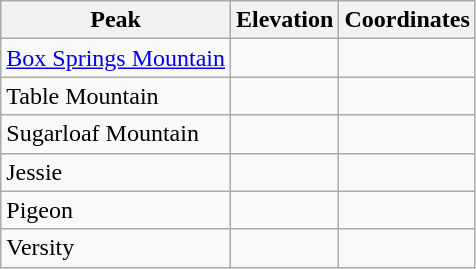<table class="wikitable sortable">
<tr>
<th>Peak</th>
<th>Elevation</th>
<th>Coordinates</th>
</tr>
<tr>
<td><a href='#'>Box Springs Mountain</a></td>
<td></td>
<td></td>
</tr>
<tr>
<td>Table Mountain</td>
<td></td>
<td></td>
</tr>
<tr>
<td>Sugarloaf Mountain</td>
<td></td>
<td></td>
</tr>
<tr>
<td>Jessie</td>
<td></td>
<td></td>
</tr>
<tr>
<td>Pigeon</td>
<td></td>
<td></td>
</tr>
<tr>
<td>Versity</td>
<td></td>
<td></td>
</tr>
</table>
